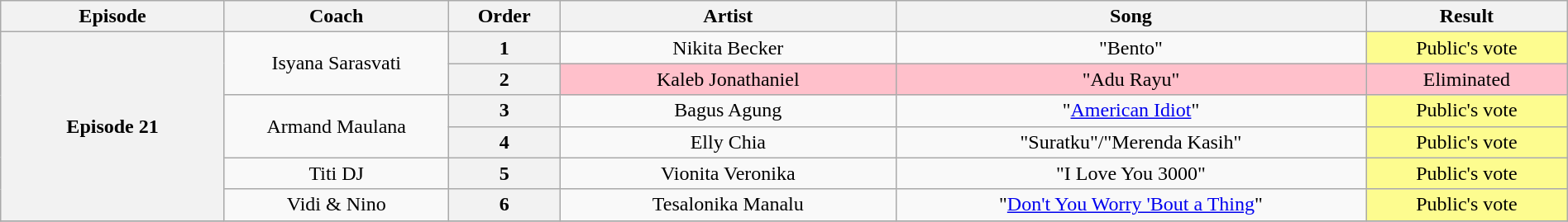<table class="wikitable" style="text-align:center; width:100%;">
<tr>
<th style="width:10%;">Episode</th>
<th style="width:10%;">Coach</th>
<th style="width:05%;">Order</th>
<th style="width:15%;">Artist</th>
<th style="width:21%;">Song</th>
<th style="width:9%;">Result</th>
</tr>
<tr>
<th rowspan="6" scope="row">Episode 21<br><small></small></th>
<td rowspan=2>Isyana Sarasvati</td>
<th>1</th>
<td>Nikita Becker</td>
<td>"Bento"</td>
<td style="background:#fdfc8f;">Public's vote</td>
</tr>
<tr>
<th>2</th>
<td style="background:pink;">Kaleb Jonathaniel</td>
<td style="background:pink;">"Adu Rayu"</td>
<td style="background:pink;">Eliminated</td>
</tr>
<tr>
<td rowspan=2>Armand Maulana</td>
<th>3</th>
<td>Bagus Agung</td>
<td>"<a href='#'>American Idiot</a>"</td>
<td style="background:#fdfc8f;">Public's vote</td>
</tr>
<tr>
<th>4</th>
<td>Elly Chia</td>
<td>"Suratku"/"Merenda Kasih"</td>
<td style="background:#fdfc8f;">Public's vote</td>
</tr>
<tr>
<td>Titi DJ</td>
<th>5</th>
<td>Vionita Veronika</td>
<td>"I Love You 3000"</td>
<td style="background:#fdfc8f;">Public's vote</td>
</tr>
<tr>
<td>Vidi & Nino</td>
<th>6</th>
<td>Tesalonika Manalu</td>
<td>"<a href='#'>Don't You Worry 'Bout a Thing</a>"</td>
<td style="background:#fdfc8f;">Public's vote</td>
</tr>
<tr>
</tr>
</table>
